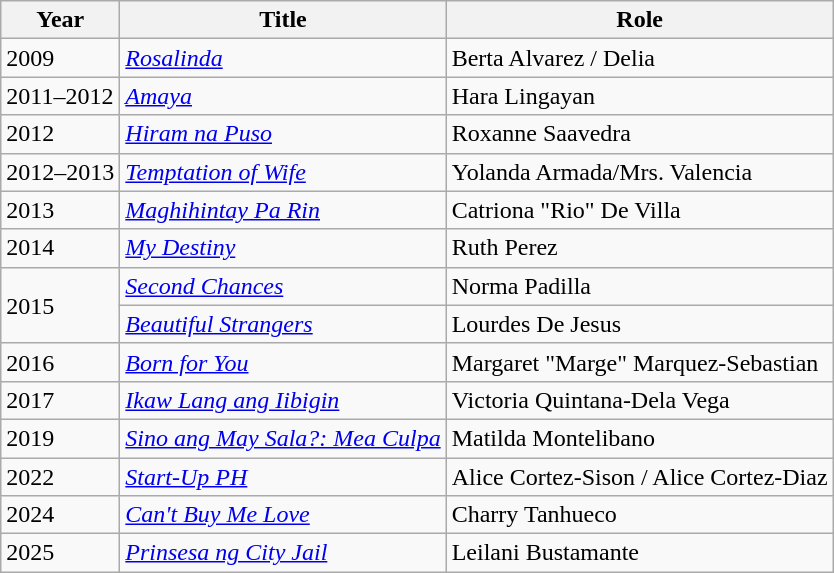<table class="wikitable">
<tr>
<th>Year</th>
<th>Title</th>
<th>Role</th>
</tr>
<tr>
<td>2009</td>
<td><em><a href='#'>Rosalinda</a></em></td>
<td>Berta Alvarez / Delia</td>
</tr>
<tr>
<td>2011–2012</td>
<td><em><a href='#'>Amaya</a></em></td>
<td>Hara Lingayan</td>
</tr>
<tr>
<td>2012</td>
<td><em><a href='#'>Hiram na Puso</a></em></td>
<td>Roxanne Saavedra</td>
</tr>
<tr>
<td>2012–2013</td>
<td><em><a href='#'>Temptation of Wife</a></em></td>
<td>Yolanda Armada/Mrs. Valencia</td>
</tr>
<tr>
<td>2013</td>
<td><em><a href='#'>Maghihintay Pa Rin</a></em></td>
<td>Catriona "Rio" De Villa</td>
</tr>
<tr>
<td>2014</td>
<td><em><a href='#'>My Destiny</a></em></td>
<td>Ruth Perez</td>
</tr>
<tr>
<td rowspan="2">2015</td>
<td><em><a href='#'>Second Chances</a></em></td>
<td>Norma Padilla</td>
</tr>
<tr>
<td><em><a href='#'>Beautiful Strangers</a></em></td>
<td>Lourdes De Jesus</td>
</tr>
<tr>
<td>2016</td>
<td><em><a href='#'>Born for You</a></em></td>
<td>Margaret "Marge" Marquez-Sebastian</td>
</tr>
<tr>
<td>2017</td>
<td><em><a href='#'>Ikaw Lang ang Iibigin</a></em></td>
<td>Victoria Quintana-Dela Vega</td>
</tr>
<tr>
<td>2019</td>
<td><em><a href='#'>Sino ang May Sala?: Mea Culpa</a></em></td>
<td>Matilda Montelibano</td>
</tr>
<tr>
<td>2022</td>
<td><em><a href='#'>Start-Up PH</a></em></td>
<td>Alice Cortez-Sison / Alice Cortez-Diaz</td>
</tr>
<tr>
<td>2024</td>
<td><em><a href='#'>Can't Buy Me Love</a></em></td>
<td>Charry Tanhueco</td>
</tr>
<tr>
<td>2025</td>
<td><em><a href='#'>Prinsesa ng City Jail</a></em></td>
<td>Leilani Bustamante</td>
</tr>
</table>
